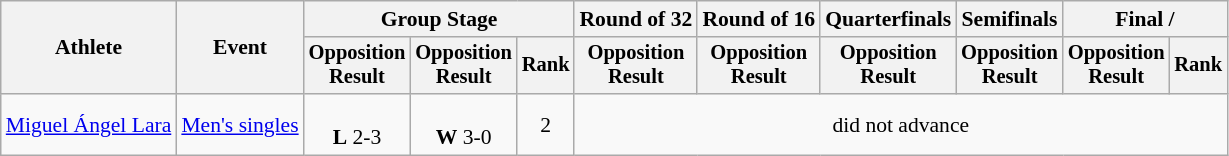<table class="wikitable" style="font-size:90%">
<tr>
<th rowspan=2>Athlete</th>
<th rowspan=2>Event</th>
<th colspan=3>Group Stage</th>
<th>Round of 32</th>
<th>Round of 16</th>
<th>Quarterfinals</th>
<th>Semifinals</th>
<th colspan=2>Final / </th>
</tr>
<tr style="font-size:95%">
<th>Opposition<br>Result</th>
<th>Opposition<br>Result</th>
<th>Rank</th>
<th>Opposition<br>Result</th>
<th>Opposition<br>Result</th>
<th>Opposition<br>Result</th>
<th>Opposition<br>Result</th>
<th>Opposition<br>Result</th>
<th>Rank</th>
</tr>
<tr align=center>
<td align=left><a href='#'>Miguel Ángel Lara</a></td>
<td align=left><a href='#'>Men's singles</a></td>
<td><br><strong>L</strong> 2-3</td>
<td><br><strong>W</strong> 3-0</td>
<td>2</td>
<td colspan=6>did not advance</td>
</tr>
</table>
